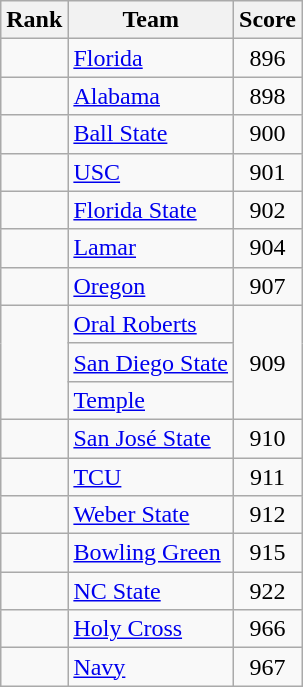<table class="wikitable sortable" style="text-align:center">
<tr>
<th dat-sort-type=number>Rank</th>
<th>Team</th>
<th>Score</th>
</tr>
<tr>
<td></td>
<td align=left><a href='#'>Florida</a></td>
<td>896</td>
</tr>
<tr>
<td></td>
<td align=left><a href='#'>Alabama</a></td>
<td>898</td>
</tr>
<tr>
<td></td>
<td align=left><a href='#'>Ball State</a></td>
<td>900</td>
</tr>
<tr>
<td></td>
<td align=left><a href='#'>USC</a></td>
<td>901</td>
</tr>
<tr>
<td></td>
<td align=left><a href='#'>Florida State</a></td>
<td>902</td>
</tr>
<tr>
<td></td>
<td align=left><a href='#'>Lamar</a></td>
<td>904</td>
</tr>
<tr>
<td></td>
<td align=left><a href='#'>Oregon</a></td>
<td>907</td>
</tr>
<tr>
<td rowspan=3></td>
<td align=left><a href='#'>Oral Roberts</a></td>
<td rowspan=3>909</td>
</tr>
<tr>
<td align=left><a href='#'>San Diego State</a></td>
</tr>
<tr>
<td align=left><a href='#'>Temple</a></td>
</tr>
<tr>
<td></td>
<td align=left><a href='#'>San José State</a></td>
<td>910</td>
</tr>
<tr>
<td></td>
<td align=left><a href='#'>TCU</a></td>
<td>911</td>
</tr>
<tr>
<td></td>
<td align=left><a href='#'>Weber State</a></td>
<td>912</td>
</tr>
<tr>
<td></td>
<td align=left><a href='#'>Bowling Green</a></td>
<td>915</td>
</tr>
<tr>
<td></td>
<td align=left><a href='#'>NC State</a></td>
<td>922</td>
</tr>
<tr>
<td></td>
<td align=left><a href='#'>Holy Cross</a></td>
<td>966</td>
</tr>
<tr>
<td></td>
<td align=left><a href='#'>Navy</a></td>
<td>967</td>
</tr>
</table>
